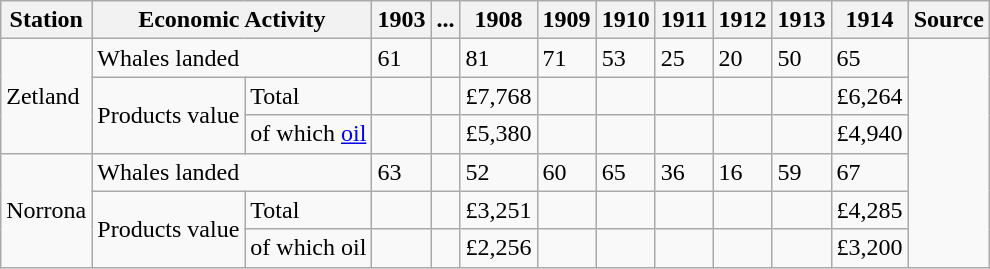<table class="wikitable sortable mw-collapsible">
<tr>
<th>Station</th>
<th colspan="2">Economic Activity</th>
<th>1903</th>
<th>...</th>
<th>1908</th>
<th>1909</th>
<th>1910</th>
<th>1911</th>
<th>1912</th>
<th>1913</th>
<th>1914</th>
<th>Source</th>
</tr>
<tr>
<td rowspan="3">Zetland</td>
<td colspan="2">Whales landed</td>
<td>61</td>
<td></td>
<td>81</td>
<td>71</td>
<td>53</td>
<td>25</td>
<td>20</td>
<td>50</td>
<td>65</td>
<td rowspan="6"></td>
</tr>
<tr>
<td rowspan="2">Products value</td>
<td>Total</td>
<td></td>
<td></td>
<td>£7,768</td>
<td></td>
<td></td>
<td></td>
<td></td>
<td></td>
<td>£6,264</td>
</tr>
<tr>
<td>of which <a href='#'>oil</a></td>
<td></td>
<td></td>
<td>£5,380</td>
<td></td>
<td></td>
<td></td>
<td></td>
<td></td>
<td>£4,940</td>
</tr>
<tr>
<td rowspan="3">Norrona</td>
<td colspan="2">Whales landed</td>
<td>63</td>
<td></td>
<td>52</td>
<td>60</td>
<td>65</td>
<td>36</td>
<td>16</td>
<td>59</td>
<td>67</td>
</tr>
<tr>
<td rowspan="2">Products value</td>
<td>Total</td>
<td></td>
<td></td>
<td>£3,251</td>
<td></td>
<td></td>
<td></td>
<td></td>
<td></td>
<td>£4,285</td>
</tr>
<tr>
<td>of which oil</td>
<td></td>
<td></td>
<td>£2,256</td>
<td></td>
<td></td>
<td></td>
<td></td>
<td></td>
<td>£3,200</td>
</tr>
</table>
